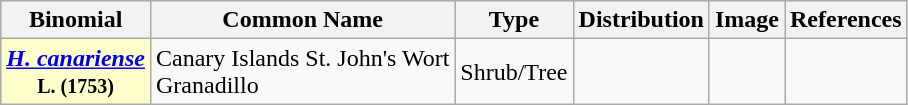<table class="wikitable mw-collapsible ">
<tr>
<th>Binomial</th>
<th>Common Name</th>
<th>Type</th>
<th>Distribution</th>
<th>Image</th>
<th>References</th>
</tr>
<tr>
<th scope="row" align="left" style="background:#FFFFCC;"><em><a href='#'>H. canariense</a></em><br><small>L. (1753)</small></th>
<td>Canary Islands St. John's Wort<br>Granadillo</td>
<td>Shrub/Tree</td>
<td></td>
<td></td>
<td></td>
</tr>
</table>
